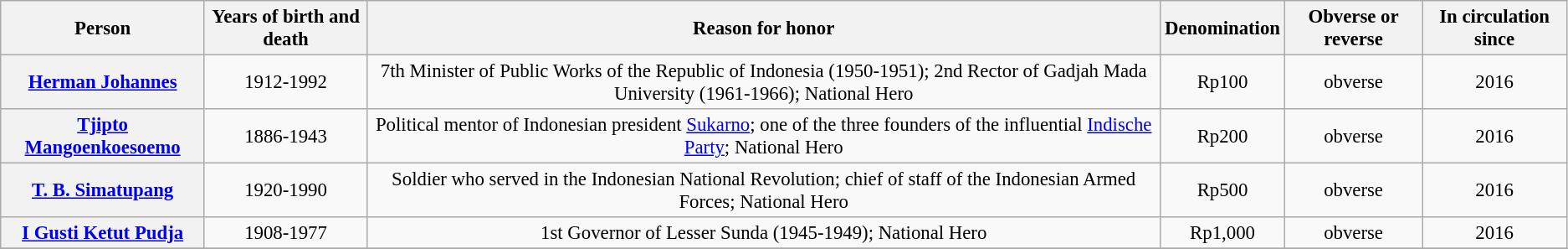<table class="wikitable" style="font-size:95%; text-align:center;">
<tr>
<th>Person</th>
<th>Years of birth and death</th>
<th>Reason for honor</th>
<th>Denomination</th>
<th>Obverse or reverse</th>
<th>In circulation since</th>
</tr>
<tr>
<th><a href='#'>Herman Johannes</a></th>
<td>1912-1992</td>
<td>7th Minister of Public Works of the Republic of Indonesia (1950-1951); 2nd Rector of Gadjah Mada University (1961-1966); National Hero</td>
<td>Rp100</td>
<td>obverse</td>
<td>2016</td>
</tr>
<tr>
<th><a href='#'>Tjipto Mangoenkoesoemo</a></th>
<td>1886-1943</td>
<td>Political mentor of Indonesian president <a href='#'>Sukarno</a>; one of the three founders of the influential <a href='#'>Indische Party</a>; National Hero</td>
<td>Rp200</td>
<td>obverse</td>
<td>2016</td>
</tr>
<tr>
<th><a href='#'>T. B. Simatupang</a></th>
<td>1920-1990</td>
<td>Soldier who served in the Indonesian National Revolution; chief of staff of the Indonesian Armed Forces; National Hero</td>
<td>Rp500</td>
<td>obverse</td>
<td>2016</td>
</tr>
<tr>
<th><a href='#'>I Gusti Ketut Pudja</a></th>
<td>1908-1977</td>
<td>1st Governor of Lesser Sunda (1945-1949); National Hero</td>
<td>Rp1,000</td>
<td>obverse</td>
<td>2016</td>
</tr>
<tr>
</tr>
</table>
